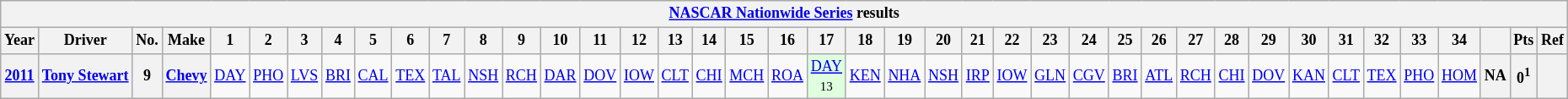<table class="wikitable" style="text-align:center; font-size:75%">
<tr>
<th colspan=42><a href='#'>NASCAR Nationwide Series</a> results</th>
</tr>
<tr>
<th>Year</th>
<th>Driver</th>
<th>No.</th>
<th>Make</th>
<th>1</th>
<th>2</th>
<th>3</th>
<th>4</th>
<th>5</th>
<th>6</th>
<th>7</th>
<th>8</th>
<th>9</th>
<th>10</th>
<th>11</th>
<th>12</th>
<th>13</th>
<th>14</th>
<th>15</th>
<th>16</th>
<th>17</th>
<th>18</th>
<th>19</th>
<th>20</th>
<th>21</th>
<th>22</th>
<th>23</th>
<th>24</th>
<th>25</th>
<th>26</th>
<th>27</th>
<th>28</th>
<th>29</th>
<th>30</th>
<th>31</th>
<th>32</th>
<th>33</th>
<th>34</th>
<th></th>
<th>Pts</th>
<th>Ref</th>
</tr>
<tr>
<th><a href='#'>2011</a></th>
<th><a href='#'>Tony Stewart</a></th>
<th>9</th>
<th><a href='#'>Chevy</a></th>
<td><a href='#'>DAY</a></td>
<td><a href='#'>PHO</a></td>
<td><a href='#'>LVS</a></td>
<td><a href='#'>BRI</a></td>
<td><a href='#'>CAL</a></td>
<td><a href='#'>TEX</a></td>
<td><a href='#'>TAL</a></td>
<td><a href='#'>NSH</a></td>
<td><a href='#'>RCH</a></td>
<td><a href='#'>DAR</a></td>
<td><a href='#'>DOV</a></td>
<td><a href='#'>IOW</a></td>
<td><a href='#'>CLT</a></td>
<td><a href='#'>CHI</a></td>
<td><a href='#'>MCH</a></td>
<td><a href='#'>ROA</a></td>
<td style="background:#DFFFDF;"><a href='#'>DAY</a><br><small>13</small></td>
<td><a href='#'>KEN</a></td>
<td><a href='#'>NHA</a></td>
<td><a href='#'>NSH</a></td>
<td><a href='#'>IRP</a></td>
<td><a href='#'>IOW</a></td>
<td><a href='#'>GLN</a></td>
<td><a href='#'>CGV</a></td>
<td><a href='#'>BRI</a></td>
<td><a href='#'>ATL</a></td>
<td><a href='#'>RCH</a></td>
<td><a href='#'>CHI</a></td>
<td><a href='#'>DOV</a></td>
<td><a href='#'>KAN</a></td>
<td><a href='#'>CLT</a></td>
<td><a href='#'>TEX</a></td>
<td><a href='#'>PHO</a></td>
<td><a href='#'>HOM</a></td>
<th>NA</th>
<th>0<sup>1</sup></th>
<th></th>
</tr>
</table>
